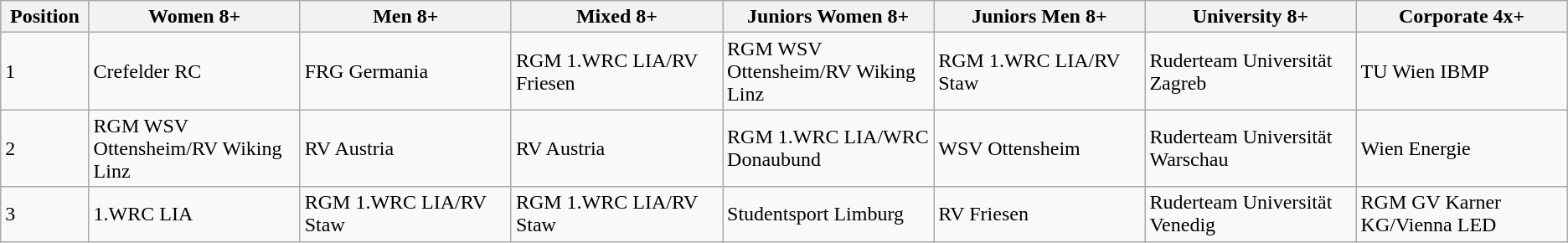<table class="wikitable">
<tr class="hintergrundfarbe8">
<th style="width:5%">Position</th>
<th style="width:12%">Women 8+</th>
<th style="width:12%">Men 8+</th>
<th style="width:12%">Mixed 8+</th>
<th style="width:12%">Juniors Women 8+</th>
<th style="width:12%">Juniors Men 8+</th>
<th style="width:12%">University 8+</th>
<th style="width:12%">Corporate 4x+</th>
</tr>
<tr>
<td>1</td>
<td> Crefelder RC</td>
<td> FRG Germania</td>
<td> RGM 1.WRC LIA/RV Friesen</td>
<td> RGM WSV Ottensheim/RV Wiking Linz</td>
<td> RGM 1.WRC LIA/RV Staw</td>
<td> Ruderteam Universität Zagreb</td>
<td>TU Wien IBMP</td>
</tr>
<tr>
<td>2</td>
<td> RGM WSV Ottensheim/RV Wiking Linz</td>
<td> RV Austria</td>
<td> RV Austria</td>
<td> RGM 1.WRC LIA/WRC Donaubund</td>
<td> WSV Ottensheim</td>
<td> Ruderteam Universität Warschau</td>
<td>Wien Energie</td>
</tr>
<tr>
<td>3</td>
<td> 1.WRC LIA</td>
<td> RGM 1.WRC LIA/RV Staw</td>
<td> RGM 1.WRC LIA/RV Staw</td>
<td> Studentsport Limburg</td>
<td> RV Friesen</td>
<td> Ruderteam Universität Venedig</td>
<td>RGM GV Karner KG/Vienna LED</td>
</tr>
</table>
